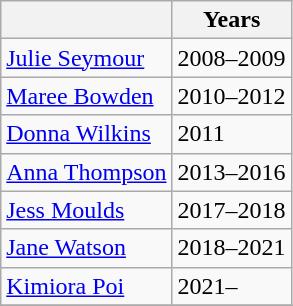<table class="wikitable collapsible">
<tr>
<th></th>
<th>Years</th>
</tr>
<tr>
<td><a href='#'>Julie Seymour</a></td>
<td>2008–2009</td>
</tr>
<tr>
<td><a href='#'>Maree Bowden</a></td>
<td>2010–2012</td>
</tr>
<tr>
<td><a href='#'>Donna Wilkins</a></td>
<td>2011</td>
</tr>
<tr>
<td><a href='#'>Anna Thompson</a></td>
<td>2013–2016</td>
</tr>
<tr>
<td><a href='#'>Jess Moulds</a></td>
<td>2017–2018</td>
</tr>
<tr>
<td><a href='#'>Jane Watson</a></td>
<td>2018–2021</td>
</tr>
<tr>
<td><a href='#'>Kimiora Poi</a></td>
<td>2021–</td>
</tr>
<tr>
</tr>
</table>
